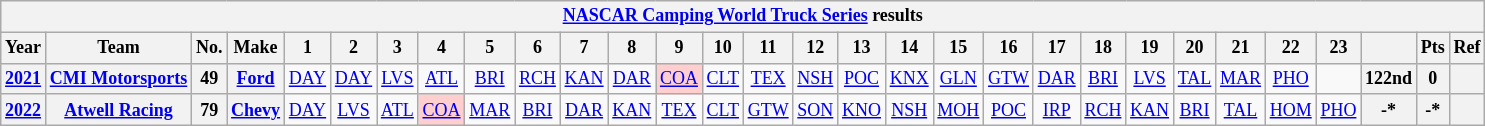<table class="wikitable" style="text-align:center; font-size:75%">
<tr>
<th colspan=30><a href='#'>NASCAR Camping World Truck Series</a> results</th>
</tr>
<tr>
<th>Year</th>
<th>Team</th>
<th>No.</th>
<th>Make</th>
<th>1</th>
<th>2</th>
<th>3</th>
<th>4</th>
<th>5</th>
<th>6</th>
<th>7</th>
<th>8</th>
<th>9</th>
<th>10</th>
<th>11</th>
<th>12</th>
<th>13</th>
<th>14</th>
<th>15</th>
<th>16</th>
<th>17</th>
<th>18</th>
<th>19</th>
<th>20</th>
<th>21</th>
<th>22</th>
<th>23</th>
<th></th>
<th>Pts</th>
<th>Ref</th>
</tr>
<tr>
<th><a href='#'>2021</a></th>
<th><a href='#'>CMI Motorsports</a></th>
<th>49</th>
<th><a href='#'>Ford</a></th>
<td><a href='#'>DAY</a></td>
<td><a href='#'>DAY</a></td>
<td><a href='#'>LVS</a></td>
<td><a href='#'>ATL</a></td>
<td><a href='#'>BRI</a></td>
<td><a href='#'>RCH</a></td>
<td><a href='#'>KAN</a></td>
<td><a href='#'>DAR</a></td>
<td style="background:#FFCFCF;"><a href='#'>COA</a><br></td>
<td><a href='#'>CLT</a></td>
<td><a href='#'>TEX</a></td>
<td><a href='#'>NSH</a></td>
<td><a href='#'>POC</a></td>
<td><a href='#'>KNX</a></td>
<td><a href='#'>GLN</a></td>
<td><a href='#'>GTW</a></td>
<td><a href='#'>DAR</a></td>
<td><a href='#'>BRI</a></td>
<td><a href='#'>LVS</a></td>
<td><a href='#'>TAL</a></td>
<td><a href='#'>MAR</a></td>
<td><a href='#'>PHO</a></td>
<td></td>
<th>122nd</th>
<th>0</th>
<th></th>
</tr>
<tr>
<th><a href='#'>2022</a></th>
<th><a href='#'>Atwell Racing</a></th>
<th>79</th>
<th><a href='#'>Chevy</a></th>
<td><a href='#'>DAY</a></td>
<td><a href='#'>LVS</a></td>
<td><a href='#'>ATL</a></td>
<td style="background:#FFCFCF;"><a href='#'>COA</a><br></td>
<td><a href='#'>MAR</a></td>
<td><a href='#'>BRI</a></td>
<td><a href='#'>DAR</a></td>
<td><a href='#'>KAN</a></td>
<td><a href='#'>TEX</a></td>
<td><a href='#'>CLT</a></td>
<td><a href='#'>GTW</a></td>
<td><a href='#'>SON</a></td>
<td><a href='#'>KNO</a></td>
<td><a href='#'>NSH</a></td>
<td><a href='#'>MOH</a></td>
<td><a href='#'>POC</a></td>
<td><a href='#'>IRP</a></td>
<td><a href='#'>RCH</a></td>
<td><a href='#'>KAN</a></td>
<td><a href='#'>BRI</a></td>
<td><a href='#'>TAL</a></td>
<td><a href='#'>HOM</a></td>
<td><a href='#'>PHO</a></td>
<th>-*</th>
<th>-*</th>
<th></th>
</tr>
</table>
